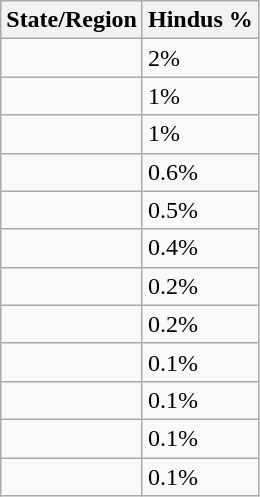<table class="wikitable sortable">
<tr ">
<th>State/Region</th>
<th>Hindus %</th>
</tr>
<tr>
<td></td>
<td>2%</td>
</tr>
<tr>
<td></td>
<td>1%</td>
</tr>
<tr>
<td></td>
<td>1%</td>
</tr>
<tr>
<td></td>
<td>0.6%</td>
</tr>
<tr>
<td></td>
<td>0.5%</td>
</tr>
<tr>
<td></td>
<td>0.4%</td>
</tr>
<tr>
<td></td>
<td>0.2%</td>
</tr>
<tr>
<td></td>
<td>0.2%</td>
</tr>
<tr>
<td></td>
<td>0.1%</td>
</tr>
<tr>
<td></td>
<td>0.1%</td>
</tr>
<tr>
<td></td>
<td>0.1%</td>
</tr>
<tr>
<td></td>
<td>0.1%</td>
</tr>
</table>
